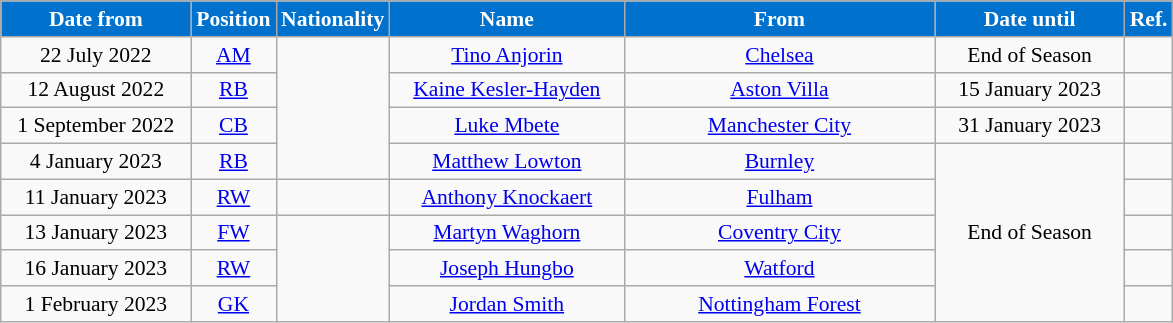<table class="wikitable"  style="text-align:center; font-size:90%; ">
<tr>
<th style="background:#0072ce; color:#ffffff; width:120px;">Date from</th>
<th style="background:#0072ce; color:#ffffff; width:50px;">Position</th>
<th style="background:#0072ce; color:#ffffff; width:50px;">Nationality</th>
<th style="background:#0072ce; color:#ffffff; width:150px;">Name</th>
<th style="background:#0072ce; color:#ffffff; width:200px;">From</th>
<th style="background:#0072ce; color:#ffffff; width:120px;">Date until</th>
<th style="background:#0072ce; color:#ffffff; width:25px;">Ref.</th>
</tr>
<tr>
<td>22 July 2022</td>
<td><a href='#'>AM</a></td>
<td rowspan="4"></td>
<td><a href='#'>Tino Anjorin</a></td>
<td> <a href='#'>Chelsea</a></td>
<td>End of Season</td>
<td></td>
</tr>
<tr>
<td>12 August 2022</td>
<td><a href='#'>RB</a></td>
<td><a href='#'>Kaine Kesler-Hayden</a></td>
<td> <a href='#'>Aston Villa</a></td>
<td>15 January 2023</td>
<td></td>
</tr>
<tr>
<td>1 September 2022</td>
<td><a href='#'>CB</a></td>
<td><a href='#'>Luke Mbete</a></td>
<td> <a href='#'>Manchester City</a></td>
<td>31 January 2023</td>
<td></td>
</tr>
<tr>
<td>4 January 2023</td>
<td><a href='#'>RB</a></td>
<td><a href='#'>Matthew Lowton</a></td>
<td> <a href='#'>Burnley</a></td>
<td rowspan="5">End of Season</td>
<td></td>
</tr>
<tr>
<td>11 January 2023</td>
<td><a href='#'>RW</a></td>
<td></td>
<td><a href='#'>Anthony Knockaert</a></td>
<td> <a href='#'>Fulham</a></td>
<td></td>
</tr>
<tr>
<td>13 January 2023</td>
<td><a href='#'>FW</a></td>
<td rowspan="3"></td>
<td><a href='#'>Martyn Waghorn</a></td>
<td> <a href='#'>Coventry City</a></td>
<td></td>
</tr>
<tr>
<td>16 January 2023</td>
<td><a href='#'>RW</a></td>
<td><a href='#'>Joseph Hungbo</a></td>
<td> <a href='#'>Watford</a></td>
<td></td>
</tr>
<tr>
<td>1 February 2023</td>
<td><a href='#'>GK</a></td>
<td><a href='#'>Jordan Smith</a></td>
<td> <a href='#'>Nottingham Forest</a></td>
<td></td>
</tr>
</table>
